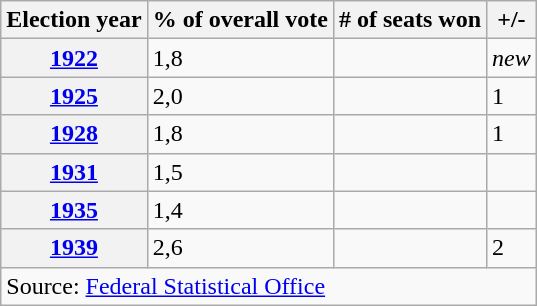<table class=wikitable>
<tr>
<th>Election year</th>
<th>% of overall vote</th>
<th># of seats won</th>
<th>+/-</th>
</tr>
<tr>
<th><strong><a href='#'>1922</a></strong></th>
<td>1,8</td>
<td></td>
<td><em>new</em></td>
</tr>
<tr>
<th><strong><a href='#'>1925</a></strong></th>
<td>2,0</td>
<td></td>
<td> 1</td>
</tr>
<tr>
<th><strong><a href='#'>1928</a></strong></th>
<td>1,8</td>
<td></td>
<td> 1</td>
</tr>
<tr>
<th><strong><a href='#'>1931</a></strong></th>
<td>1,5</td>
<td></td>
<td></td>
</tr>
<tr>
<th><strong><a href='#'>1935</a></strong></th>
<td>1,4</td>
<td></td>
<td></td>
</tr>
<tr>
<th><strong><a href='#'>1939</a></strong></th>
<td>2,6</td>
<td></td>
<td> 2</td>
</tr>
<tr>
<td align=left colspan=4>Source: <a href='#'>Federal Statistical Office</a></td>
</tr>
</table>
